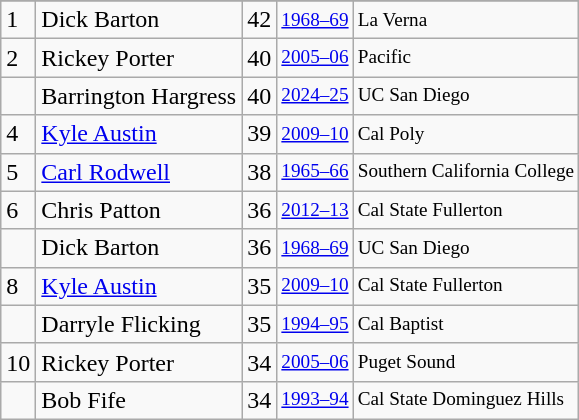<table class="wikitable">
<tr>
</tr>
<tr>
<td>1</td>
<td>Dick Barton</td>
<td>42</td>
<td style="font-size:80%;"><a href='#'>1968–69</a></td>
<td style="font-size:80%;">La Verna</td>
</tr>
<tr>
<td>2</td>
<td>Rickey Porter</td>
<td>40</td>
<td style="font-size:80%;"><a href='#'>2005–06</a></td>
<td style="font-size:80%;">Pacific</td>
</tr>
<tr>
<td></td>
<td>Barrington Hargress</td>
<td>40</td>
<td style="font-size:80%;"><a href='#'>2024–25</a></td>
<td style="font-size:80%;">UC San Diego</td>
</tr>
<tr>
<td>4</td>
<td><a href='#'>Kyle Austin</a></td>
<td>39</td>
<td style="font-size:80%;"><a href='#'>2009–10</a></td>
<td style="font-size:80%;">Cal Poly</td>
</tr>
<tr>
<td>5</td>
<td><a href='#'>Carl Rodwell</a></td>
<td>38</td>
<td style="font-size:80%;"><a href='#'>1965–66</a></td>
<td style="font-size:80%;">Southern California College</td>
</tr>
<tr>
<td>6</td>
<td>Chris Patton</td>
<td>36</td>
<td style="font-size:80%;"><a href='#'>2012–13</a></td>
<td style="font-size:80%;">Cal State Fullerton</td>
</tr>
<tr>
<td></td>
<td>Dick Barton</td>
<td>36</td>
<td style="font-size:80%;"><a href='#'>1968–69</a></td>
<td style="font-size:80%;">UC San Diego</td>
</tr>
<tr>
<td>8</td>
<td><a href='#'>Kyle Austin</a></td>
<td>35</td>
<td style="font-size:80%;"><a href='#'>2009–10</a></td>
<td style="font-size:80%;">Cal State Fullerton</td>
</tr>
<tr>
<td></td>
<td>Darryle Flicking</td>
<td>35</td>
<td style="font-size:80%;"><a href='#'>1994–95</a></td>
<td style="font-size:80%;">Cal Baptist</td>
</tr>
<tr>
<td>10</td>
<td>Rickey Porter</td>
<td>34</td>
<td style="font-size:80%;"><a href='#'>2005–06</a></td>
<td style="font-size:80%;">Puget Sound</td>
</tr>
<tr>
<td></td>
<td>Bob Fife</td>
<td>34</td>
<td style="font-size:80%;"><a href='#'>1993–94</a></td>
<td style="font-size:80%;">Cal State Dominguez Hills</td>
</tr>
</table>
